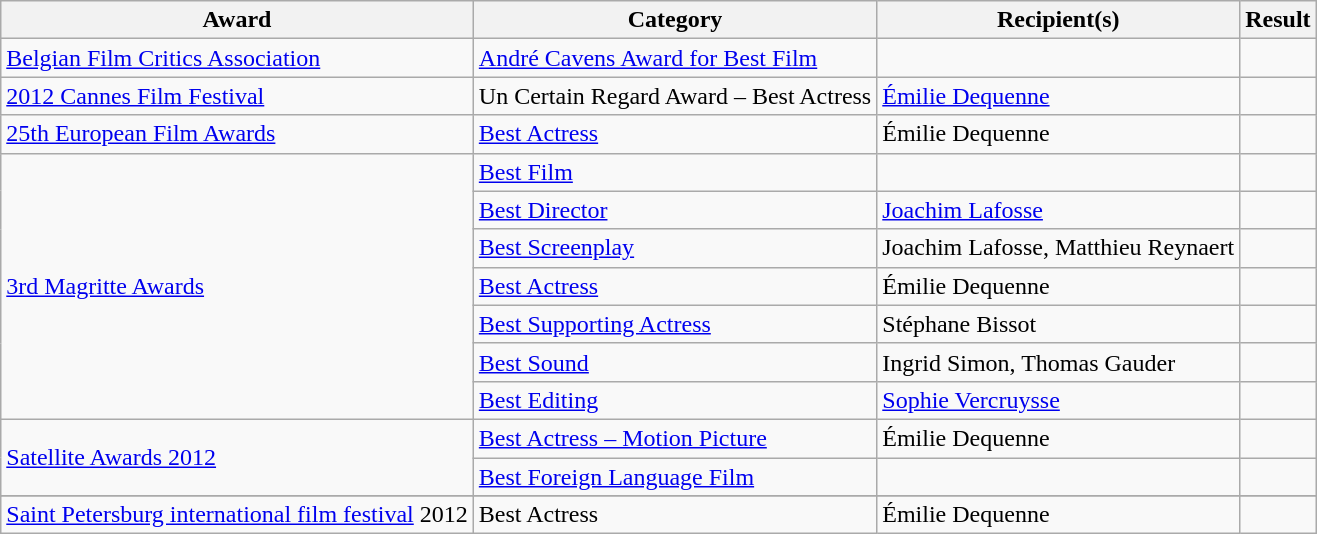<table class="wikitable">
<tr>
<th>Award</th>
<th>Category</th>
<th>Recipient(s)</th>
<th>Result</th>
</tr>
<tr>
<td><a href='#'>Belgian Film Critics Association</a></td>
<td><a href='#'>André Cavens Award for Best Film</a></td>
<td></td>
<td></td>
</tr>
<tr>
<td><a href='#'>2012 Cannes Film Festival</a></td>
<td>Un Certain Regard Award – Best Actress</td>
<td><a href='#'>Émilie Dequenne</a></td>
<td></td>
</tr>
<tr>
<td><a href='#'>25th European Film Awards</a></td>
<td><a href='#'>Best Actress</a></td>
<td>Émilie Dequenne</td>
<td></td>
</tr>
<tr>
<td rowspan="7"><a href='#'>3rd Magritte Awards</a></td>
<td><a href='#'>Best Film</a></td>
<td></td>
<td></td>
</tr>
<tr>
<td><a href='#'>Best Director</a></td>
<td><a href='#'>Joachim Lafosse</a></td>
<td></td>
</tr>
<tr>
<td><a href='#'>Best Screenplay</a></td>
<td>Joachim Lafosse, Matthieu Reynaert</td>
<td></td>
</tr>
<tr>
<td><a href='#'>Best Actress</a></td>
<td>Émilie Dequenne</td>
<td></td>
</tr>
<tr>
<td><a href='#'>Best Supporting Actress</a></td>
<td>Stéphane Bissot</td>
<td></td>
</tr>
<tr>
<td><a href='#'>Best Sound</a></td>
<td>Ingrid Simon, Thomas Gauder</td>
<td></td>
</tr>
<tr>
<td><a href='#'>Best Editing</a></td>
<td><a href='#'>Sophie Vercruysse</a></td>
<td></td>
</tr>
<tr>
<td rowspan="2"><a href='#'>Satellite Awards 2012</a></td>
<td><a href='#'>Best Actress – Motion Picture</a></td>
<td>Émilie Dequenne</td>
<td></td>
</tr>
<tr>
<td><a href='#'>Best Foreign Language Film</a></td>
<td></td>
<td></td>
</tr>
<tr>
</tr>
<tr>
<td><a href='#'>Saint Petersburg international film festival</a> 2012</td>
<td>Best Actress</td>
<td>Émilie Dequenne</td>
<td></td>
</tr>
</table>
